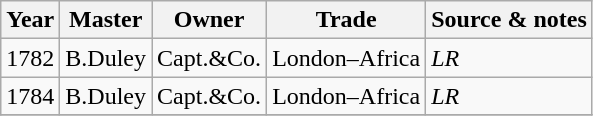<table class=" wikitable">
<tr>
<th>Year</th>
<th>Master</th>
<th>Owner</th>
<th>Trade</th>
<th>Source & notes</th>
</tr>
<tr>
<td>1782</td>
<td>B.Duley</td>
<td>Capt.&Co.</td>
<td>London–Africa</td>
<td><em>LR</em></td>
</tr>
<tr>
<td>1784</td>
<td>B.Duley</td>
<td>Capt.&Co.</td>
<td>London–Africa</td>
<td><em>LR</em></td>
</tr>
<tr>
</tr>
</table>
